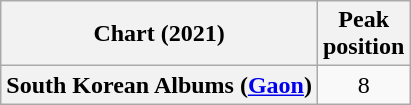<table class="wikitable plainrowheaders" style="text-align:center">
<tr>
<th scope="col">Chart (2021)</th>
<th scope="col">Peak<br>position</th>
</tr>
<tr>
<th scope="row">South Korean Albums (<a href='#'>Gaon</a>)</th>
<td>8</td>
</tr>
</table>
